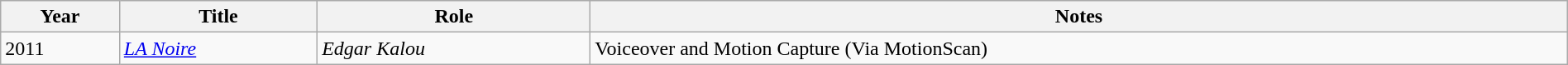<table class="wikitable" width="100%">
<tr>
<th>Year</th>
<th>Title</th>
<th>Role</th>
<th>Notes</th>
</tr>
<tr>
<td>2011</td>
<td><em><a href='#'>LA Noire</a></em></td>
<td><em>Edgar Kalou</em></td>
<td>Voiceover and Motion Capture (Via MotionScan)</td>
</tr>
</table>
